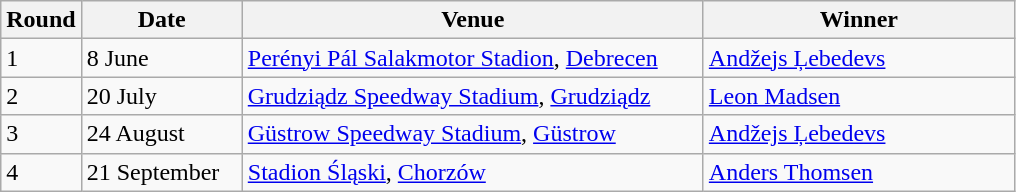<table class="wikitable" style="font-size: 100%">
<tr>
<th width=30>Round</th>
<th width=100>Date</th>
<th width=300>Venue</th>
<th width=200>Winner</th>
</tr>
<tr>
<td>1</td>
<td>8 June</td>
<td> <a href='#'>Perényi Pál Salakmotor Stadion</a>, <a href='#'>Debrecen</a></td>
<td> <a href='#'>Andžejs Ļebedevs</a></td>
</tr>
<tr>
<td>2</td>
<td>20 July</td>
<td> <a href='#'>Grudziądz Speedway Stadium</a>, <a href='#'>Grudziądz</a></td>
<td> <a href='#'>Leon Madsen</a></td>
</tr>
<tr>
<td>3</td>
<td>24 August</td>
<td> <a href='#'>Güstrow Speedway Stadium</a>, <a href='#'>Güstrow</a></td>
<td> <a href='#'>Andžejs Ļebedevs</a></td>
</tr>
<tr>
<td>4</td>
<td>21 September</td>
<td> <a href='#'>Stadion Śląski</a>, <a href='#'>Chorzów</a></td>
<td> <a href='#'>Anders Thomsen</a></td>
</tr>
</table>
